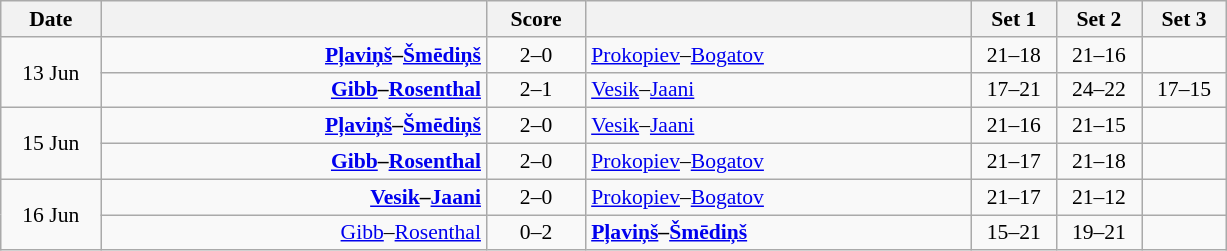<table class="wikitable" style="text-align: center; font-size:90% ">
<tr>
<th width="60">Date</th>
<th align="right" width="250"></th>
<th width="60">Score</th>
<th align="left" width="250"></th>
<th width="50">Set 1</th>
<th width="50">Set 2</th>
<th width="50">Set 3</th>
</tr>
<tr>
<td rowspan=2>13 Jun</td>
<td align=right><strong><a href='#'>Pļaviņš</a>–<a href='#'>Šmēdiņš</a> </strong></td>
<td align=center>2–0</td>
<td align=left> <a href='#'>Prokopiev</a>–<a href='#'>Bogatov</a></td>
<td>21–18</td>
<td>21–16</td>
<td></td>
</tr>
<tr>
<td align=right><strong><a href='#'>Gibb</a>–<a href='#'>Rosenthal</a> </strong></td>
<td align=center>2–1</td>
<td align=left> <a href='#'>Vesik</a>–<a href='#'>Jaani</a></td>
<td>17–21</td>
<td>24–22</td>
<td>17–15</td>
</tr>
<tr>
<td rowspan=2>15 Jun</td>
<td align=right><strong><a href='#'>Pļaviņš</a>–<a href='#'>Šmēdiņš</a> </strong></td>
<td align=center>2–0</td>
<td align=left> <a href='#'>Vesik</a>–<a href='#'>Jaani</a></td>
<td>21–16</td>
<td>21–15</td>
<td></td>
</tr>
<tr>
<td align=right><strong><a href='#'>Gibb</a>–<a href='#'>Rosenthal</a> </strong></td>
<td align=center>2–0</td>
<td align=left> <a href='#'>Prokopiev</a>–<a href='#'>Bogatov</a></td>
<td>21–17</td>
<td>21–18</td>
<td></td>
</tr>
<tr>
<td rowspan=2>16 Jun</td>
<td align=right><strong><a href='#'>Vesik</a>–<a href='#'>Jaani</a> </strong></td>
<td align=center>2–0</td>
<td align=left> <a href='#'>Prokopiev</a>–<a href='#'>Bogatov</a></td>
<td>21–17</td>
<td>21–12</td>
<td></td>
</tr>
<tr>
<td align=right><a href='#'>Gibb</a>–<a href='#'>Rosenthal</a> </td>
<td align=center>0–2</td>
<td align=left> <strong><a href='#'>Pļaviņš</a>–<a href='#'>Šmēdiņš</a></strong></td>
<td>15–21</td>
<td>19–21</td>
<td></td>
</tr>
</table>
